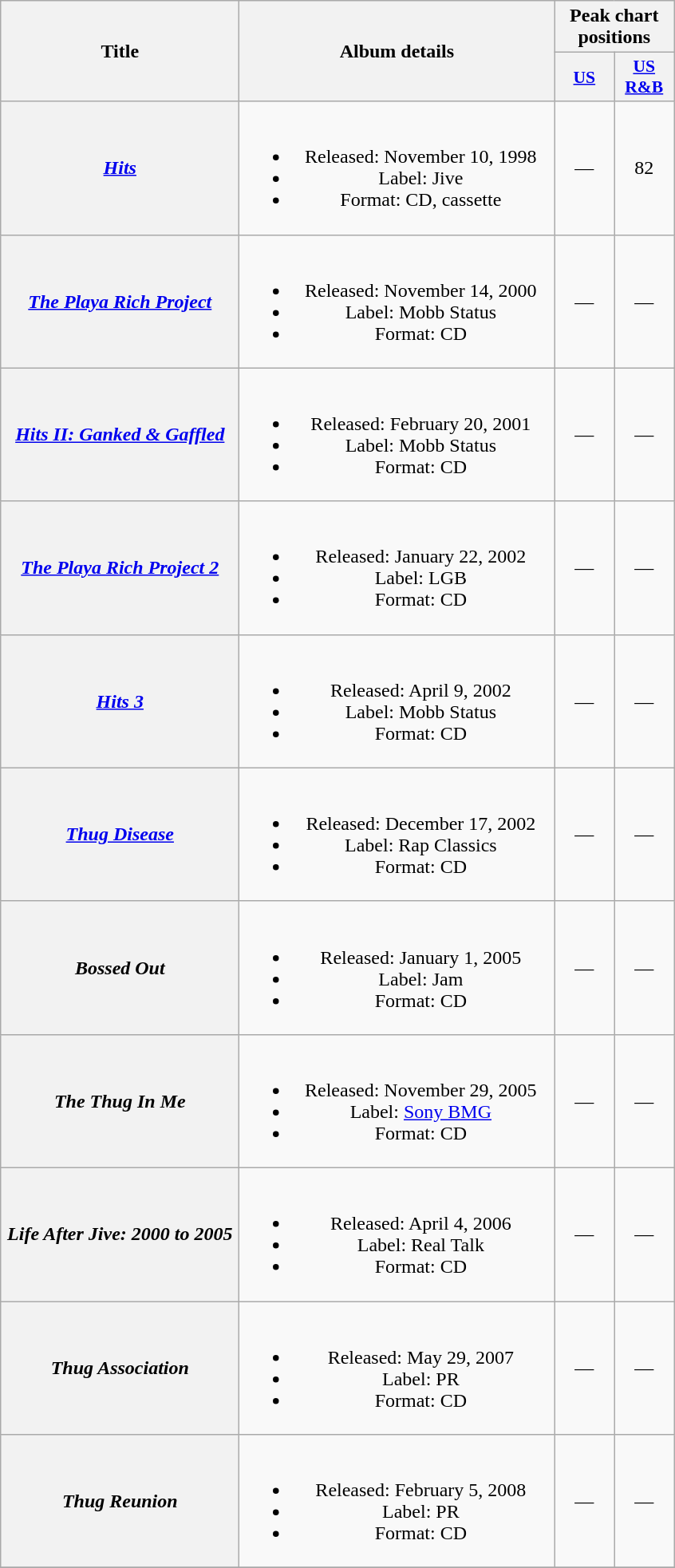<table class="wikitable plainrowheaders" style="text-align:center;">
<tr>
<th scope="col" rowspan="2" style="width:12em;">Title</th>
<th scope="col" rowspan="2" style="width:16em;">Album details</th>
<th scope="col" colspan="2">Peak chart positions</th>
</tr>
<tr>
<th scope="col" style="width:3em;font-size:90%;"><a href='#'>US</a></th>
<th scope="col" style="width:3em;font-size:90%;"><a href='#'>US R&B</a></th>
</tr>
<tr>
<th scope="row"><em><a href='#'>Hits</a></em></th>
<td><br><ul><li>Released: November 10, 1998</li><li>Label: Jive</li><li>Format: CD, cassette</li></ul></td>
<td>—</td>
<td>82</td>
</tr>
<tr>
<th scope="row"><em><a href='#'>The Playa Rich Project</a></em></th>
<td><br><ul><li>Released: November 14, 2000</li><li>Label: Mobb Status</li><li>Format: CD</li></ul></td>
<td>—</td>
<td>—</td>
</tr>
<tr>
<th scope="row"><em><a href='#'>Hits II: Ganked & Gaffled</a></em></th>
<td><br><ul><li>Released: February 20, 2001</li><li>Label: Mobb Status</li><li>Format: CD</li></ul></td>
<td>—</td>
<td>—</td>
</tr>
<tr>
<th scope="row"><em><a href='#'>The Playa Rich Project 2</a></em></th>
<td><br><ul><li>Released: January 22, 2002</li><li>Label: LGB</li><li>Format: CD</li></ul></td>
<td>—</td>
<td>—</td>
</tr>
<tr>
<th scope="row"><em><a href='#'>Hits 3</a></em></th>
<td><br><ul><li>Released: April 9, 2002</li><li>Label: Mobb Status</li><li>Format: CD</li></ul></td>
<td>—</td>
<td>—</td>
</tr>
<tr>
<th scope="row"><em><a href='#'>Thug Disease</a></em></th>
<td><br><ul><li>Released: December 17, 2002</li><li>Label: Rap Classics</li><li>Format: CD</li></ul></td>
<td>—</td>
<td>—</td>
</tr>
<tr>
<th scope="row"><em>Bossed Out</em></th>
<td><br><ul><li>Released: January 1, 2005</li><li>Label: Jam</li><li>Format: CD</li></ul></td>
<td>—</td>
<td>—</td>
</tr>
<tr>
<th scope="row"><em>The Thug In Me</em></th>
<td><br><ul><li>Released: November 29, 2005</li><li>Label: <a href='#'>Sony BMG</a></li><li>Format: CD</li></ul></td>
<td>—</td>
<td>—</td>
</tr>
<tr>
<th scope="row"><em>Life After Jive: 2000 to 2005</em></th>
<td><br><ul><li>Released: April 4, 2006</li><li>Label: Real Talk</li><li>Format: CD</li></ul></td>
<td>—</td>
<td>—</td>
</tr>
<tr>
<th scope="row"><em>Thug Association</em></th>
<td><br><ul><li>Released: May 29, 2007</li><li>Label: PR</li><li>Format: CD</li></ul></td>
<td>—</td>
<td>—</td>
</tr>
<tr>
<th scope="row"><em>Thug Reunion</em></th>
<td><br><ul><li>Released: February 5, 2008</li><li>Label: PR</li><li>Format: CD</li></ul></td>
<td>—</td>
<td>—</td>
</tr>
<tr>
</tr>
</table>
